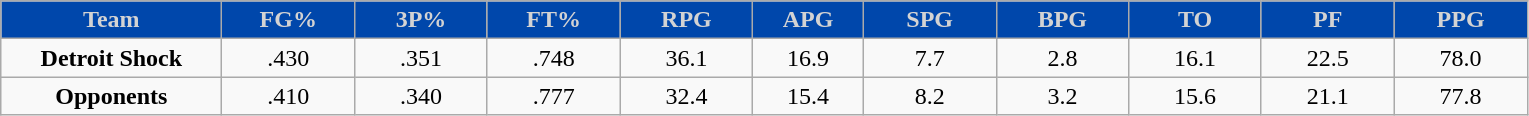<table class="wikitable sortable" style="text-align:center;">
<tr>
<th style="background:#0047AB;color:#D3D3D3;" width="10%">Team</th>
<th style="background:#0047AB;color:#D3D3D3;" width="6%">FG%</th>
<th style="background:#0047AB;color:#D3D3D3;" width="6%">3P%</th>
<th style="background:#0047AB;color:#D3D3D3;" width="6%">FT%</th>
<th style="background:#0047AB;color:#D3D3D3;" width="6%">RPG</th>
<th style="background:#0047AB;color:#D3D3D3;" width="5%">APG</th>
<th style="background:#0047AB;color:#D3D3D3;" width="6%">SPG</th>
<th style="background:#0047AB;color:#D3D3D3;" width="6%">BPG</th>
<th style="background:#0047AB;color:#D3D3D3;" width="6%">TO</th>
<th style="background:#0047AB;color:#D3D3D3;" width="6%">PF</th>
<th style="background:#0047AB;color:#D3D3D3;" width="6%">PPG</th>
</tr>
<tr>
<td><strong>Detroit Shock</strong></td>
<td>.430</td>
<td>.351</td>
<td>.748</td>
<td>36.1</td>
<td>16.9</td>
<td>7.7</td>
<td>2.8</td>
<td>16.1</td>
<td>22.5</td>
<td>78.0</td>
</tr>
<tr>
<td><strong>Opponents</strong></td>
<td>.410</td>
<td>.340</td>
<td>.777</td>
<td>32.4</td>
<td>15.4</td>
<td>8.2</td>
<td>3.2</td>
<td>15.6</td>
<td>21.1</td>
<td>77.8</td>
</tr>
</table>
